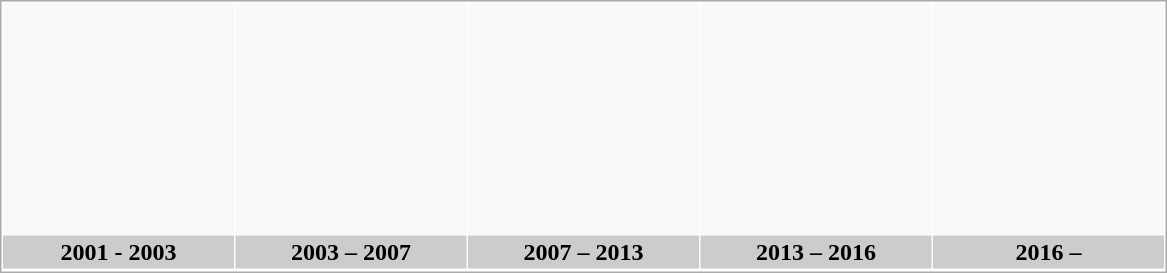<table border="0" cellpadding="2" cellspacing="1" style="border:1px solid #aaa">
<tr align=center>
<th height="150px" bgcolor="#F9F9F9"></th>
<th height="150px" bgcolor="#F9F9F9"></th>
<th height="150px" bgcolor="#F9F9F9"></th>
<th height="150px" bgcolor="#F9F9F9"></th>
<th height="150px" bgcolor="#F9F9F9"></th>
</tr>
<tr>
<th width="150px" colspan="1" bgcolor="#CCCCCC">2001 - 2003</th>
<th width="150px" colspan="1" bgcolor="#CCCCCC">2003 – 2007</th>
<th width="150px" colspan="1" bgcolor="#CCCCCC">2007 – 2013</th>
<th width="150px" colspan="1" bgcolor="#CCCCCC">2013 – 2016</th>
<th width="150px" colspan="1" bgcolor="#CCCCCC">2016 –</th>
</tr>
<tr>
</tr>
</table>
